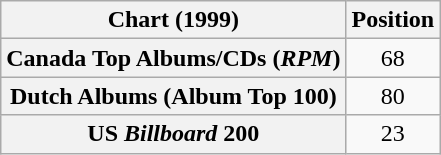<table class="wikitable sortable plainrowheaders" style="text-align:center">
<tr>
<th scope="col">Chart (1999)</th>
<th scope="col">Position</th>
</tr>
<tr>
<th scope="row">Canada Top Albums/CDs (<em>RPM</em>)</th>
<td>68</td>
</tr>
<tr>
<th scope="row">Dutch Albums (Album Top 100)</th>
<td>80</td>
</tr>
<tr>
<th scope="row">US <em>Billboard</em> 200</th>
<td>23</td>
</tr>
</table>
